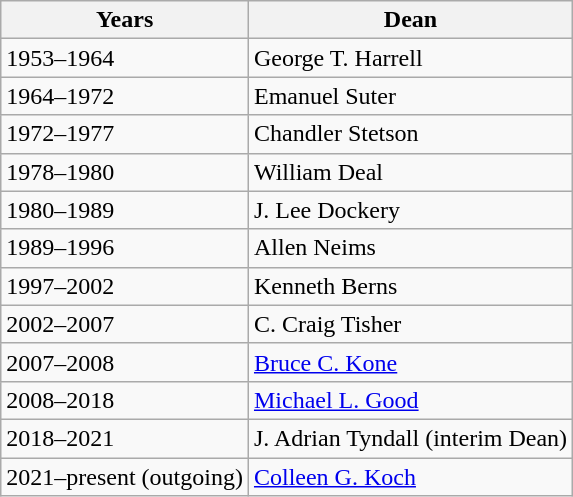<table class="wikitable">
<tr>
<th>Years</th>
<th>Dean</th>
</tr>
<tr>
<td>1953–1964</td>
<td>George T. Harrell</td>
</tr>
<tr>
<td>1964–1972</td>
<td>Emanuel Suter</td>
</tr>
<tr>
<td>1972–1977</td>
<td>Chandler Stetson</td>
</tr>
<tr>
<td>1978–1980</td>
<td>William Deal</td>
</tr>
<tr>
<td>1980–1989</td>
<td>J. Lee Dockery</td>
</tr>
<tr>
<td>1989–1996</td>
<td>Allen Neims</td>
</tr>
<tr>
<td>1997–2002</td>
<td>Kenneth Berns</td>
</tr>
<tr>
<td>2002–2007</td>
<td>C. Craig Tisher</td>
</tr>
<tr>
<td>2007–2008</td>
<td><a href='#'>Bruce C. Kone</a></td>
</tr>
<tr>
<td>2008–2018</td>
<td><a href='#'>Michael L. Good</a></td>
</tr>
<tr>
<td>2018–2021</td>
<td>J. Adrian Tyndall (interim Dean)</td>
</tr>
<tr>
<td>2021–present (outgoing)</td>
<td><a href='#'>Colleen G. Koch</a></td>
</tr>
</table>
